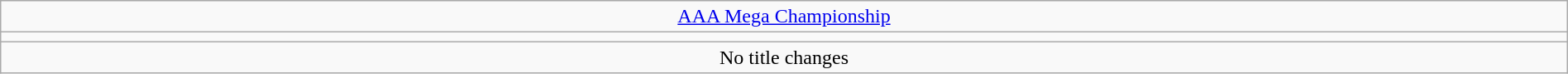<table class="wikitable" style="text-align:center; width:100%;">
<tr>
<td colspan="5"><a href='#'>AAA Mega Championship</a></td>
</tr>
<tr>
<td colspan="5"><strong></strong></td>
</tr>
<tr>
<td colspan="5">No title changes</td>
</tr>
</table>
